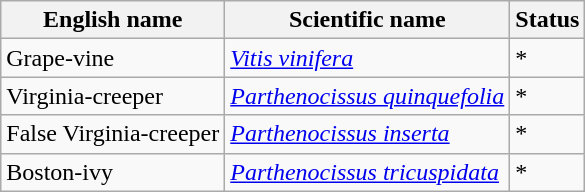<table class="wikitable" |>
<tr>
<th>English name</th>
<th>Scientific name</th>
<th>Status</th>
</tr>
<tr>
<td>Grape-vine</td>
<td><em><a href='#'>Vitis vinifera</a></em></td>
<td>*</td>
</tr>
<tr>
<td>Virginia-creeper</td>
<td><em><a href='#'>Parthenocissus quinquefolia</a></em></td>
<td>*</td>
</tr>
<tr>
<td>False Virginia-creeper</td>
<td><em><a href='#'>Parthenocissus inserta</a></em></td>
<td>*</td>
</tr>
<tr>
<td>Boston-ivy</td>
<td><em><a href='#'>Parthenocissus tricuspidata</a></em></td>
<td>*</td>
</tr>
</table>
